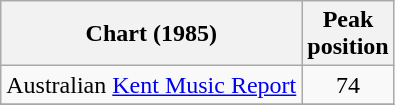<table class="wikitable sortable">
<tr>
<th>Chart (1985)</th>
<th>Peak<br>position</th>
</tr>
<tr>
<td>Australian <a href='#'>Kent Music Report</a></td>
<td style="text-align:center;">74</td>
</tr>
<tr>
</tr>
</table>
